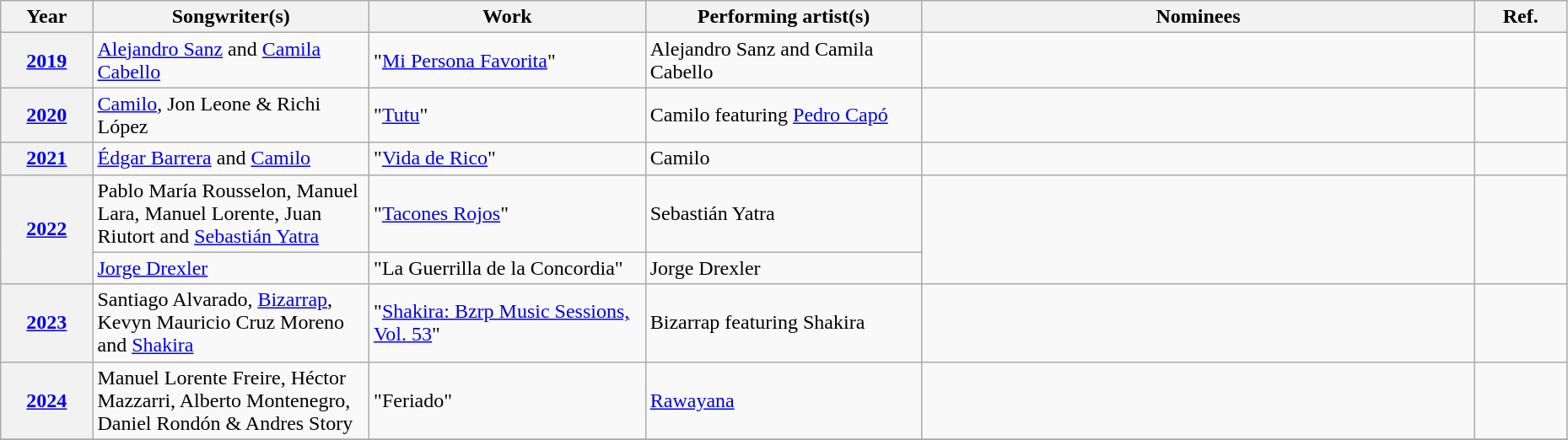<table class="wikitable plainrowheaders sortable" style="width:98%">
<tr>
<th scope="col" width="5%">Year</th>
<th scope="col" width="15%">Songwriter(s)</th>
<th scope="col" width="15%">Work</th>
<th scope="col" width="15%">Performing artist(s)</th>
<th scope="col" class="unsortable" width="30%">Nominees</th>
<th scope="col" class="unsortable" width="5%">Ref.</th>
</tr>
<tr>
<th align="center"><strong><a href='#'>2019</a></strong></th>
<td><a href='#'>Alejandro Sanz</a> and <a href='#'>Camila Cabello</a></td>
<td>"<a href='#'>Mi Persona Favorita</a>"</td>
<td>Alejandro Sanz and Camila Cabello</td>
<td></td>
<td style="text-align:center;"></td>
</tr>
<tr>
<th align="center"><strong><a href='#'>2020</a></strong></th>
<td><a href='#'>Camilo</a>, Jon Leone & Richi López</td>
<td>"<a href='#'>Tutu</a>"</td>
<td>Camilo featuring <a href='#'>Pedro Capó</a></td>
<td></td>
<td style="text-align:center;"></td>
</tr>
<tr>
<th align="center"><strong><a href='#'>2021</a></strong></th>
<td><a href='#'>Édgar Barrera</a> and <a href='#'>Camilo</a></td>
<td>"<a href='#'>Vida de Rico</a>"</td>
<td>Camilo</td>
<td></td>
<td style="text-align:center;"></td>
</tr>
<tr>
<th rowspan="2" style="text-align:center;" scope="row"><a href='#'><strong>2022</strong></a></th>
<td>Pablo María Rousselon, Manuel Lara, Manuel Lorente, Juan Riutort and <a href='#'>Sebastián Yatra</a></td>
<td>"<a href='#'>Tacones Rojos</a>"</td>
<td>Sebastián Yatra</td>
<td rowspan="2"></td>
<td rowspan="2" style="text-align:center;"></td>
</tr>
<tr>
<td><a href='#'>Jorge Drexler</a></td>
<td>"La Guerrilla de la Concordia"</td>
<td>Jorge Drexler</td>
</tr>
<tr>
<th style="text-align:center;" scope="row"><a href='#'><strong>2023</strong></a></th>
<td>Santiago Alvarado, <a href='#'>Bizarrap</a>, Kevyn Mauricio Cruz Moreno and <a href='#'>Shakira</a></td>
<td>"<a href='#'>Shakira: Bzrp Music Sessions, Vol. 53</a>"</td>
<td>Bizarrap featuring Shakira</td>
<td></td>
<td style="text-align:center;"></td>
</tr>
<tr>
<th style="text-align:center;" scope="row"><a href='#'><strong>2024</strong></a></th>
<td>Manuel Lorente Freire, Héctor Mazzarri, Alberto Montenegro, Daniel Rondón & Andres Story</td>
<td>"Feriado"</td>
<td><a href='#'>Rawayana</a></td>
<td></td>
<td align="center"></td>
</tr>
<tr>
</tr>
</table>
